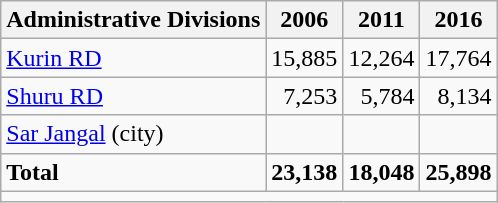<table class="wikitable">
<tr>
<th>Administrative Divisions</th>
<th>2006</th>
<th>2011</th>
<th>2016</th>
</tr>
<tr>
<td><a href='#'>Kurin RD</a></td>
<td style="text-align: right;">15,885</td>
<td style="text-align: right;">12,264</td>
<td style="text-align: right;">17,764</td>
</tr>
<tr>
<td><a href='#'>Shuru RD</a></td>
<td style="text-align: right;">7,253</td>
<td style="text-align: right;">5,784</td>
<td style="text-align: right;">8,134</td>
</tr>
<tr>
<td><a href='#'>Sar Jangal</a> (city)</td>
<td style="text-align: right;"></td>
<td style="text-align: right;"></td>
<td style="text-align: right;"></td>
</tr>
<tr>
<td><strong>Total</strong></td>
<td style="text-align: right;"><strong>23,138</strong></td>
<td style="text-align: right;"><strong>18,048</strong></td>
<td style="text-align: right;"><strong>25,898</strong></td>
</tr>
<tr>
<td colspan=4></td>
</tr>
</table>
